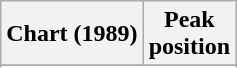<table class="wikitable sortable plainrowheaders" style="text-align:center">
<tr>
<th scope="col">Chart (1989)</th>
<th scope="col">Peak<br>position</th>
</tr>
<tr>
</tr>
<tr>
</tr>
<tr>
</tr>
<tr>
</tr>
</table>
